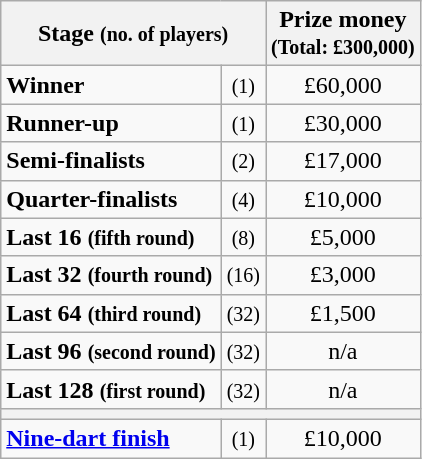<table class="wikitable">
<tr>
<th colspan=2>Stage <small>(no. of players)</small></th>
<th>Prize money<br><small>(Total: £300,000)</small></th>
</tr>
<tr>
<td><strong>Winner</strong></td>
<td align=center><small>(1)</small></td>
<td align=center>£60,000</td>
</tr>
<tr>
<td><strong>Runner-up</strong></td>
<td align=center><small>(1)</small></td>
<td align=center>£30,000</td>
</tr>
<tr>
<td><strong>Semi-finalists</strong></td>
<td align=center><small>(2)</small></td>
<td align=center>£17,000</td>
</tr>
<tr>
<td><strong>Quarter-finalists</strong></td>
<td align=center><small>(4)</small></td>
<td align=center>£10,000</td>
</tr>
<tr>
<td><strong>Last 16 <small>(fifth round)</small></strong></td>
<td align=center><small>(8)</small></td>
<td align=center>£5,000</td>
</tr>
<tr>
<td><strong>Last 32 <small>(fourth round)</small></strong></td>
<td align=center><small>(16)</small></td>
<td align=center>£3,000</td>
</tr>
<tr>
<td><strong>Last 64 <small>(third round)</small></strong></td>
<td align=center><small>(32)</small></td>
<td align=center>£1,500</td>
</tr>
<tr>
<td><strong>Last 96 <small>(second round)</small></strong></td>
<td align=center><small>(32)</small></td>
<td align=center>n/a</td>
</tr>
<tr>
<td><strong>Last 128 <small>(first round)</small></strong></td>
<td align=center><small>(32)</small></td>
<td align=center>n/a</td>
</tr>
<tr>
<th colspan=3></th>
</tr>
<tr>
<td><strong><a href='#'>Nine-dart finish</a></strong></td>
<td align=center><small>(1)</small></td>
<td align=center>£10,000</td>
</tr>
</table>
